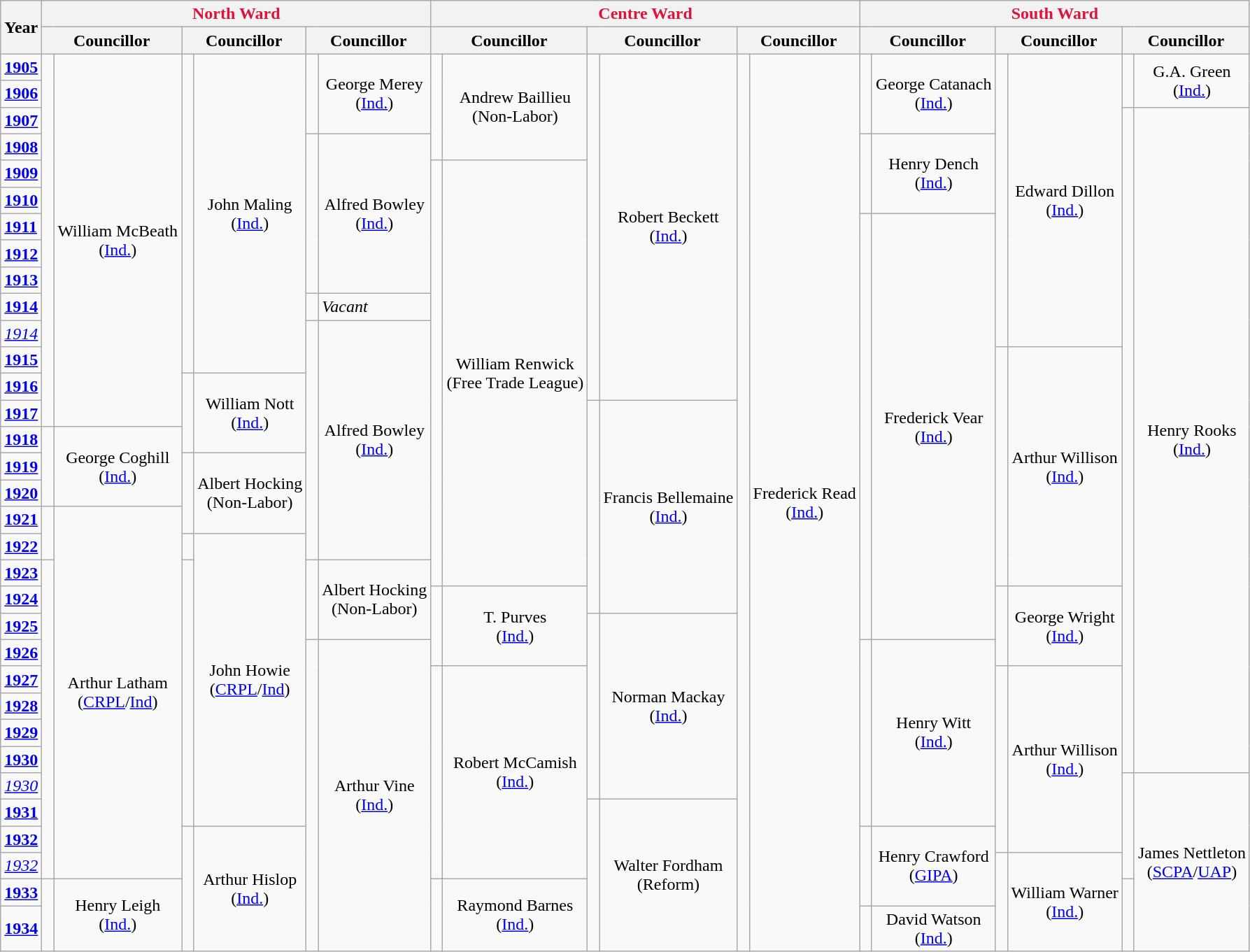<table class="wikitable">
<tr>
<th rowspan="2">Year</th>
<th style="color:crimson"; colspan="6">North Ward</th>
<th style="color:crimson"; colspan="6">Centre Ward</th>
<th style="color:crimson"; colspan="6">South Ward</th>
</tr>
<tr>
<th colspan="2">Councillor</th>
<th colspan="2">Councillor</th>
<th colspan="2">Councillor</th>
<th colspan="2">Councillor</th>
<th colspan="2">Councillor</th>
<th colspan="2">Councillor</th>
<th colspan="2">Councillor</th>
<th colspan="2">Councillor</th>
<th colspan="2">Councillor</th>
</tr>
<tr>
<td><strong><a href='#'>1905</a></strong></td>
<td rowspan="14" width="1px" > </td>
<td rowspan="14"; align="center">William McBeath <br> (<a href='#'>Ind.</a>)</td>
<td rowspan="12" width="1px" > </td>
<td rowspan="12"; align="center">John Maling <br> (<a href='#'>Ind.</a>)</td>
<td rowspan="3" width="1px" > </td>
<td rowspan="3"; align="center">George Merey <br> (<a href='#'>Ind.</a>)</td>
<td rowspan="4" width="1px" > </td>
<td rowspan="4"; align="center">Andrew Baillieu <br> (Non-Labor)</td>
<td rowspan="13" width="1px" > </td>
<td rowspan="13"; align="center">Robert Beckett <br> (<a href='#'>Ind.</a>)</td>
<td rowspan="35" width="1px" > </td>
<td rowspan="35"; align="center">Frederick Read <br> (<a href='#'>Ind.</a>)</td>
<td rowspan="3" width="1px" > </td>
<td rowspan="3"; align="center">George Catanach <br> (<a href='#'>Ind.</a>)</td>
<td rowspan="11" width="1px" > </td>
<td rowspan="11"; align="center">Edward Dillon <br> (<a href='#'>Ind.</a>)</td>
<td rowspan="2" width="1px" > </td>
<td rowspan="2"; align="center">G.A. Green <br> (<a href='#'>Ind.</a>)</td>
</tr>
<tr>
<td><strong><a href='#'>1906</a></strong></td>
</tr>
<tr>
<td><strong><a href='#'>1907</a></strong></td>
<td rowspan="25" width="1px" > </td>
<td rowspan="25"; align="center">Henry Rooks <br> (<a href='#'>Ind.</a>)</td>
</tr>
<tr>
<td><strong><a href='#'>1908</a></strong></td>
<td rowspan="6" width="1px" > </td>
<td rowspan="6"; align="center">Alfred Bowley <br> (<a href='#'>Ind.</a>)</td>
<td rowspan="3 " width="1px" > </td>
<td rowspan="3"; align="center">Henry Dench <br> (<a href='#'>Ind.</a>)</td>
</tr>
<tr>
<td><strong><a href='#'>1909</a></strong></td>
<td rowspan="16" width="1px" > </td>
<td rowspan="16"; align="center">William Renwick <br> (Free Trade League)</td>
</tr>
<tr>
<td><strong><a href='#'>1910</a></strong></td>
</tr>
<tr>
<td><strong><a href='#'>1911</a></strong></td>
<td rowspan="16" width="1px" > </td>
<td rowspan="16"; align="center">Frederick Vear <br> (<a href='#'>Ind.</a>)</td>
</tr>
<tr>
<td><strong><a href='#'>1912</a></strong></td>
</tr>
<tr>
<td><strong><a href='#'>1913</a></strong></td>
</tr>
<tr>
<td><strong><a href='#'>1914</a></strong></td>
<td colspan="1"; width="1px" > </td>
<td colspan="2";><em>Vacant</em></td>
</tr>
<tr>
<td><em><a href='#'>1914</a></em></td>
<td rowspan="9" width="1px" > </td>
<td rowspan="9"; align="center">Alfred Bowley <br> (<a href='#'>Ind.</a>)</td>
</tr>
<tr>
<td><strong><a href='#'>1915</a></strong></td>
<td rowspan="9" width="1px" > </td>
<td rowspan="9"; align="center">Arthur Willison <br> (<a href='#'>Ind.</a>)</td>
</tr>
<tr>
<td><strong><a href='#'>1916</a></strong></td>
<td rowspan="3" width="1px" > </td>
<td rowspan="3"; align="center">William Nott <br> (<a href='#'>Ind.</a>)</td>
</tr>
<tr>
<td><strong><a href='#'>1917</a></strong></td>
<td rowspan="8" width="1px" > </td>
<td rowspan="8"; align="center">Francis Bellemaine <br> (<a href='#'>Ind.</a>)</td>
</tr>
<tr>
<td><strong><a href='#'>1918</a></strong></td>
<td rowspan="3" width="1px" > </td>
<td rowspan="3"; align="center">George Coghill <br> (<a href='#'>Ind.</a>)</td>
</tr>
<tr>
<td><strong><a href='#'>1919</a></strong></td>
<td rowspan="3" width="1px" > </td>
<td rowspan="3"; align="center">Albert Hocking <br> (Non-Labor)</td>
</tr>
<tr>
<td><strong><a href='#'>1920</a></strong></td>
</tr>
<tr>
<td><strong><a href='#'>1921</a></strong></td>
<td rowspan="2" width="1px" > </td>
<td rowspan="14"; align="center">Arthur Latham <br> (<a href='#'>CRPL</a>/<a href='#'>Ind</a>)</td>
</tr>
<tr>
<td><strong><a href='#'>1922</a></strong></td>
<td rowspan="1" width="1px" > </td>
<td rowspan="11"; align="center">John Howie <br> (<a href='#'>CRPL</a>/<a href='#'>Ind</a>)</td>
</tr>
<tr>
<td><strong><a href='#'>1923</a></strong></td>
<td rowspan="12" width="1px" > </td>
<td rowspan="10" width="1px" > </td>
<td rowspan="3" width="1px" > </td>
<td rowspan="3"; align="center">Albert Hocking <br> (Non-Labor)</td>
</tr>
<tr>
<td><strong><a href='#'>1924</a></strong></td>
<td rowspan="3" width="1px" > </td>
<td rowspan="3"; align="center">T. Purves <br> (<a href='#'>Ind.</a>)</td>
<td rowspan="3" width="1px" > </td>
<td rowspan="3"; align="center">George Wright <br> (<a href='#'>Ind.</a>)</td>
</tr>
<tr>
<td><strong><a href='#'>1925</a></strong></td>
<td rowspan="7" width="1px" > </td>
<td rowspan="7"; align="center">Norman Mackay <br> (<a href='#'>Ind.</a>)</td>
</tr>
<tr>
<td><strong><a href='#'>1926</a></strong></td>
<td rowspan="15" width="1px" > </td>
<td rowspan="15"; align="center">Arthur Vine <br> (<a href='#'>Ind.</a>)</td>
<td rowspan="7" width="1px" > </td>
<td rowspan="7"; align="center">Henry Witt <br> (<a href='#'>Ind.</a>)</td>
</tr>
<tr>
<td><strong><a href='#'>1927</a></strong></td>
<td rowspan="8" width="1px" > </td>
<td rowspan="8"; align="center">Robert McCamish <br> (<a href='#'>Ind.</a>)</td>
<td rowspan="7" width="1px" > </td>
<td rowspan="7"; align="center">Arthur Willison <br> (<a href='#'>Ind.</a>)</td>
</tr>
<tr>
<td><strong><a href='#'>1928</a></strong></td>
</tr>
<tr>
<td><strong><a href='#'>1929</a></strong></td>
</tr>
<tr>
<td><strong><a href='#'>1930</a></strong></td>
</tr>
<tr>
<td><em><a href='#'>1930</a></em></td>
<td rowspan="4" width="1px" > </td>
<td rowspan="7"; align="center">James Nettleton <br> (<a href='#'>SCPA</a>/<a href='#'>UAP</a>)</td>
</tr>
<tr>
<td><strong><a href='#'>1931</a></strong></td>
<td rowspan="6" width="1px" > </td>
<td rowspan="6"; align="center">Walter Fordham <br> (Reform)</td>
</tr>
<tr>
<td><strong><a href='#'>1932</a></strong></td>
<td rowspan="4" width="1px" > </td>
<td rowspan="4"; align="center">Arthur Hislop <br> (<a href='#'>Ind.</a>)</td>
<td rowspan="3" width="1px" > </td>
<td rowspan="3"; align="center">Henry Crawford <br> (<a href='#'>GIPA</a>)</td>
</tr>
<tr>
<td><em><a href='#'>1932</a></em></td>
<td rowspan="4" width="1px" > </td>
<td rowspan="4"; align="center">William Warner <br> (<a href='#'>Ind.</a>)</td>
</tr>
<tr>
<td><strong><a href='#'>1933</a></strong></td>
<td rowspan="3" width="1px" > </td>
<td rowspan="3"; align="center">Henry Leigh <br> (<a href='#'>Ind.</a>)</td>
<td rowspan="3" width="1px" > </td>
<td rowspan="3"; align="center">Raymond Barnes <br> (<a href='#'>Ind.</a>)</td>
<td rowspan="10" width="1px" > </td>
</tr>
<tr>
<td><strong><a href='#'>1934</a></strong></td>
<td rowspan="3" width="1px" > </td>
<td rowspan="3"; align="center">David Watson <br> (<a href='#'>Ind.</a>)</td>
</tr>
</table>
